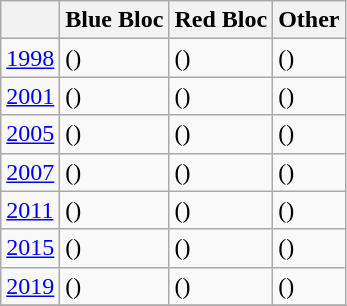<table class="wikitable">
<tr>
<th></th>
<th>Blue Bloc</th>
<th>Red Bloc</th>
<th>Other</th>
</tr>
<tr>
<td><a href='#'>1998</a></td>
<td> ()</td>
<td> ()</td>
<td> ()</td>
</tr>
<tr>
<td><a href='#'>2001</a></td>
<td> ()</td>
<td> ()</td>
<td> ()</td>
</tr>
<tr>
<td><a href='#'>2005</a></td>
<td> ()</td>
<td> ()</td>
<td> ()</td>
</tr>
<tr>
<td><a href='#'>2007</a></td>
<td> ()</td>
<td> ()</td>
<td> ()</td>
</tr>
<tr>
<td><a href='#'>2011</a></td>
<td> ()</td>
<td> ()</td>
<td> ()</td>
</tr>
<tr>
<td><a href='#'>2015</a></td>
<td> ()</td>
<td> ()</td>
<td> ()</td>
</tr>
<tr>
<td><a href='#'>2019</a></td>
<td> ()</td>
<td> ()</td>
<td> ()</td>
</tr>
<tr>
</tr>
</table>
